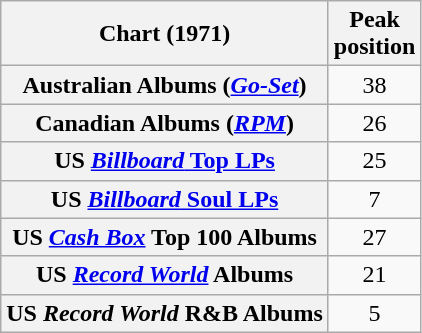<table class="wikitable sortable plainrowheaders">
<tr>
<th>Chart (1971)</th>
<th>Peak<br>position</th>
</tr>
<tr>
<th scope="row">Australian Albums (<em><a href='#'>Go-Set</a></em>)</th>
<td align="center">38</td>
</tr>
<tr>
<th scope="row">Canadian Albums (<a href='#'><em>RPM</em></a>)</th>
<td align="center">26</td>
</tr>
<tr>
<th scope="row">US <a href='#'><em>Billboard</em> Top LPs</a></th>
<td align="center">25</td>
</tr>
<tr>
<th scope="row">US <a href='#'><em>Billboard</em> Soul LPs</a></th>
<td align="center">7</td>
</tr>
<tr>
<th scope="row">US <em><a href='#'>Cash Box</a></em> Top 100 Albums</th>
<td align="center">27</td>
</tr>
<tr>
<th scope="row">US <em><a href='#'>Record World</a></em> Albums</th>
<td align="center">21</td>
</tr>
<tr>
<th scope="row">US <em>Record World</em> R&B Albums</th>
<td align="center">5</td>
</tr>
</table>
